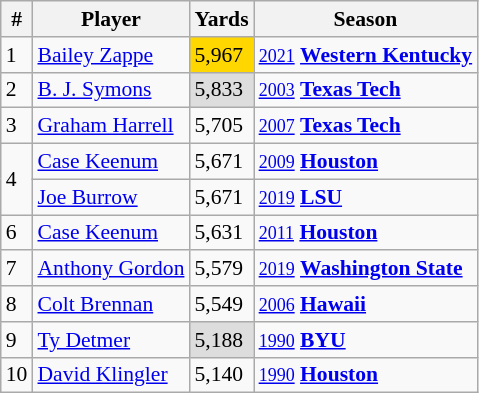<table class="wikitable" style="font-size:90%; white-space: nowrap;">
<tr>
<th>#</th>
<th>Player</th>
<th>Yards</th>
<th>Season</th>
</tr>
<tr>
<td>1</td>
<td><a href='#'>Bailey Zappe</a></td>
<td style="background: #FFD700;">5,967</td>
<td><small><a href='#'>2021</a></small> <strong><a href='#'>Western Kentucky</a></strong></td>
</tr>
<tr>
<td>2</td>
<td><a href='#'>B. J. Symons</a></td>
<td style="background: #DDDDDD;">5,833</td>
<td><small><a href='#'>2003</a></small> <strong><a href='#'>Texas Tech</a></strong></td>
</tr>
<tr>
<td>3</td>
<td><a href='#'>Graham Harrell</a></td>
<td>5,705</td>
<td><small><a href='#'>2007</a></small> <strong><a href='#'>Texas Tech</a></strong></td>
</tr>
<tr>
<td rowspan= 2>4</td>
<td><a href='#'>Case Keenum</a></td>
<td>5,671</td>
<td><small><a href='#'>2009</a></small> <strong><a href='#'>Houston</a></strong></td>
</tr>
<tr>
<td><a href='#'>Joe Burrow</a></td>
<td>5,671</td>
<td><small><a href='#'>2019</a></small> <strong><a href='#'>LSU</a></strong></td>
</tr>
<tr>
<td>6</td>
<td><a href='#'>Case Keenum</a></td>
<td>5,631</td>
<td><small><a href='#'>2011</a></small> <strong><a href='#'>Houston</a></strong></td>
</tr>
<tr>
<td>7</td>
<td><a href='#'>Anthony Gordon</a></td>
<td>5,579</td>
<td><small><a href='#'>2019</a></small> <strong><a href='#'>Washington State</a></strong></td>
</tr>
<tr>
<td>8</td>
<td><a href='#'>Colt Brennan</a></td>
<td>5,549</td>
<td><small><a href='#'>2006</a></small> <strong><a href='#'>Hawaii</a></strong></td>
</tr>
<tr>
<td>9</td>
<td><a href='#'>Ty Detmer</a></td>
<td style="background: #DDDDDD;">5,188</td>
<td><small><a href='#'>1990</a></small> <strong><a href='#'>BYU</a></strong></td>
</tr>
<tr>
<td>10</td>
<td><a href='#'>David Klingler</a></td>
<td>5,140</td>
<td><small><a href='#'>1990</a></small> <strong><a href='#'>Houston</a></strong></td>
</tr>
</table>
